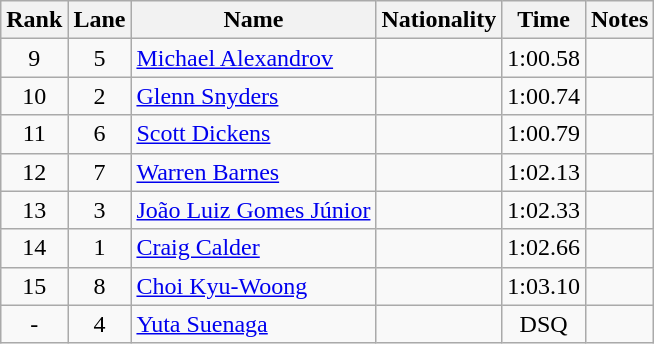<table class="wikitable sortable" style="text-align:center">
<tr>
<th>Rank</th>
<th>Lane</th>
<th>Name</th>
<th>Nationality</th>
<th>Time</th>
<th>Notes</th>
</tr>
<tr>
<td>9</td>
<td>5</td>
<td align=left><a href='#'>Michael Alexandrov</a></td>
<td align=left></td>
<td>1:00.58</td>
<td></td>
</tr>
<tr>
<td>10</td>
<td>2</td>
<td align=left><a href='#'>Glenn Snyders</a></td>
<td align=left></td>
<td>1:00.74</td>
<td></td>
</tr>
<tr>
<td>11</td>
<td>6</td>
<td align=left><a href='#'>Scott Dickens</a></td>
<td align=left></td>
<td>1:00.79</td>
<td></td>
</tr>
<tr>
<td>12</td>
<td>7</td>
<td align=left><a href='#'>Warren Barnes</a></td>
<td align=left></td>
<td>1:02.13</td>
<td></td>
</tr>
<tr>
<td>13</td>
<td>3</td>
<td align=left><a href='#'>João Luiz Gomes Júnior</a></td>
<td align=left></td>
<td>1:02.33</td>
<td></td>
</tr>
<tr>
<td>14</td>
<td>1</td>
<td align=left><a href='#'>Craig Calder</a></td>
<td align=left></td>
<td>1:02.66</td>
<td></td>
</tr>
<tr>
<td>15</td>
<td>8</td>
<td align=left><a href='#'>Choi Kyu-Woong</a></td>
<td align=left></td>
<td>1:03.10</td>
<td></td>
</tr>
<tr>
<td>-</td>
<td>4</td>
<td align=left><a href='#'>Yuta Suenaga</a></td>
<td align=left></td>
<td>DSQ</td>
<td></td>
</tr>
</table>
